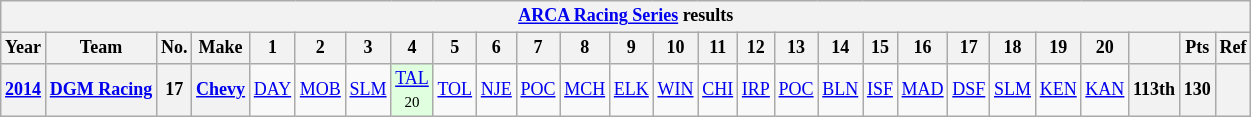<table class="wikitable" style="text-align:center; font-size:75%">
<tr>
<th colspan=45><a href='#'>ARCA Racing Series</a> results</th>
</tr>
<tr>
<th>Year</th>
<th>Team</th>
<th>No.</th>
<th>Make</th>
<th>1</th>
<th>2</th>
<th>3</th>
<th>4</th>
<th>5</th>
<th>6</th>
<th>7</th>
<th>8</th>
<th>9</th>
<th>10</th>
<th>11</th>
<th>12</th>
<th>13</th>
<th>14</th>
<th>15</th>
<th>16</th>
<th>17</th>
<th>18</th>
<th>19</th>
<th>20</th>
<th></th>
<th>Pts</th>
<th>Ref</th>
</tr>
<tr>
<th><a href='#'>2014</a></th>
<th><a href='#'>DGM Racing</a></th>
<th>17</th>
<th><a href='#'>Chevy</a></th>
<td><a href='#'>DAY</a></td>
<td><a href='#'>MOB</a></td>
<td><a href='#'>SLM</a></td>
<td style="background:#DFFFDF;"><a href='#'>TAL</a><br><small>20</small></td>
<td><a href='#'>TOL</a></td>
<td><a href='#'>NJE</a></td>
<td><a href='#'>POC</a></td>
<td><a href='#'>MCH</a></td>
<td><a href='#'>ELK</a></td>
<td><a href='#'>WIN</a></td>
<td><a href='#'>CHI</a></td>
<td><a href='#'>IRP</a></td>
<td><a href='#'>POC</a></td>
<td><a href='#'>BLN</a></td>
<td><a href='#'>ISF</a></td>
<td><a href='#'>MAD</a></td>
<td><a href='#'>DSF</a></td>
<td><a href='#'>SLM</a></td>
<td><a href='#'>KEN</a></td>
<td><a href='#'>KAN</a></td>
<th>113th</th>
<th>130</th>
<th></th>
</tr>
</table>
